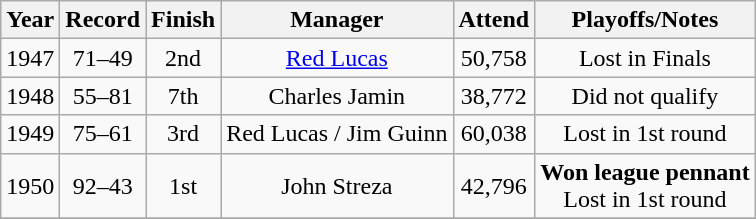<table class="wikitable" style="text-align:center">
<tr>
<th>Year</th>
<th>Record</th>
<th>Finish</th>
<th>Manager</th>
<th>Attend</th>
<th>Playoffs/Notes</th>
</tr>
<tr align=center>
<td>1947</td>
<td>71–49</td>
<td>2nd</td>
<td><a href='#'>Red Lucas</a></td>
<td>50,758</td>
<td>Lost in Finals</td>
</tr>
<tr align=center>
<td>1948</td>
<td>55–81</td>
<td>7th</td>
<td>Charles Jamin</td>
<td>38,772</td>
<td>Did not qualify</td>
</tr>
<tr align=center>
<td>1949</td>
<td>75–61</td>
<td>3rd</td>
<td>Red Lucas / Jim Guinn</td>
<td>60,038</td>
<td>Lost in 1st round</td>
</tr>
<tr align=center>
<td>1950</td>
<td>92–43</td>
<td>1st</td>
<td>John Streza</td>
<td>42,796</td>
<td><strong>Won league pennant</strong><br>Lost in 1st round</td>
</tr>
<tr align=center>
</tr>
</table>
